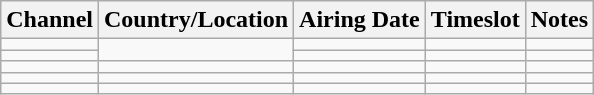<table class="wikitable">
<tr>
<th>Channel</th>
<th>Country/Location</th>
<th>Airing Date</th>
<th>Timeslot</th>
<th>Notes</th>
</tr>
<tr>
<td></td>
<td rowspan="2"></td>
<td></td>
<td></td>
<td></td>
</tr>
<tr>
<td></td>
<td></td>
<td></td>
<td></td>
</tr>
<tr>
<td></td>
<td></td>
<td></td>
<td></td>
<td></td>
</tr>
<tr>
<td></td>
<td></td>
<td></td>
<td></td>
<td></td>
</tr>
<tr>
<td></td>
<td></td>
<td></td>
<td></td>
<td></td>
</tr>
</table>
